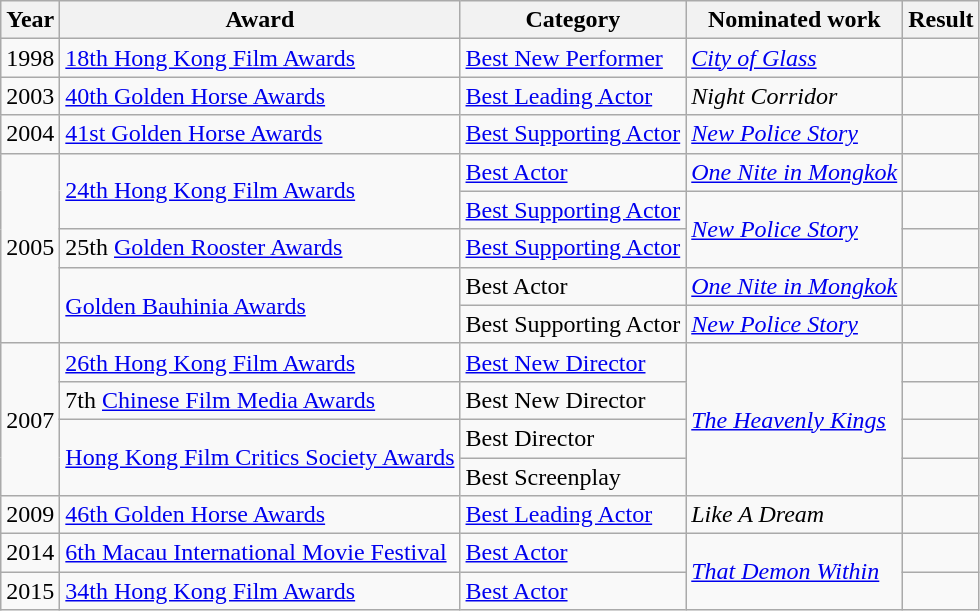<table class="wikitable sortable">
<tr>
<th>Year</th>
<th>Award</th>
<th>Category</th>
<th>Nominated work</th>
<th>Result</th>
</tr>
<tr>
<td>1998</td>
<td><a href='#'>18th Hong Kong Film Awards</a></td>
<td><a href='#'>Best New Performer</a></td>
<td><em><a href='#'>City of Glass</a></em></td>
<td></td>
</tr>
<tr>
<td>2003</td>
<td><a href='#'>40th Golden Horse Awards</a></td>
<td><a href='#'>Best Leading Actor</a></td>
<td><em>Night Corridor</em></td>
<td></td>
</tr>
<tr>
<td>2004</td>
<td><a href='#'>41st Golden Horse Awards</a></td>
<td><a href='#'>Best Supporting Actor</a></td>
<td><em><a href='#'>New Police Story</a></em></td>
<td></td>
</tr>
<tr>
<td rowspan=5>2005</td>
<td rowspan=2><a href='#'>24th Hong Kong Film Awards</a></td>
<td><a href='#'>Best Actor</a></td>
<td><em><a href='#'>One Nite in Mongkok</a></em></td>
<td></td>
</tr>
<tr>
<td><a href='#'>Best Supporting Actor</a></td>
<td rowspan=2><em><a href='#'>New Police Story</a></em></td>
<td></td>
</tr>
<tr>
<td>25th <a href='#'>Golden Rooster Awards</a></td>
<td><a href='#'>Best Supporting Actor</a></td>
<td></td>
</tr>
<tr>
<td rowspan=2><a href='#'>Golden Bauhinia Awards</a></td>
<td>Best Actor</td>
<td><em><a href='#'>One Nite in Mongkok</a></em></td>
<td></td>
</tr>
<tr>
<td>Best Supporting Actor</td>
<td><em><a href='#'>New Police Story</a></em></td>
<td></td>
</tr>
<tr>
<td rowspan=4>2007</td>
<td><a href='#'>26th Hong Kong Film Awards</a></td>
<td><a href='#'>Best New Director</a></td>
<td rowspan=4><em><a href='#'>The Heavenly Kings</a></em></td>
<td></td>
</tr>
<tr>
<td>7th <a href='#'>Chinese Film Media Awards</a></td>
<td>Best New Director</td>
<td></td>
</tr>
<tr>
<td rowspan=2><a href='#'>Hong Kong Film Critics Society Awards</a></td>
<td>Best Director</td>
<td></td>
</tr>
<tr>
<td>Best Screenplay</td>
<td></td>
</tr>
<tr>
<td>2009</td>
<td><a href='#'>46th Golden Horse Awards</a></td>
<td><a href='#'>Best Leading Actor</a></td>
<td><em>Like A Dream</em></td>
<td></td>
</tr>
<tr>
<td>2014</td>
<td><a href='#'>6th Macau International Movie Festival</a></td>
<td><a href='#'>Best Actor</a></td>
<td rowspan=2><em><a href='#'>That Demon Within</a></em></td>
<td></td>
</tr>
<tr>
<td>2015</td>
<td><a href='#'>34th Hong Kong Film Awards</a></td>
<td><a href='#'>Best Actor</a></td>
<td></td>
</tr>
</table>
